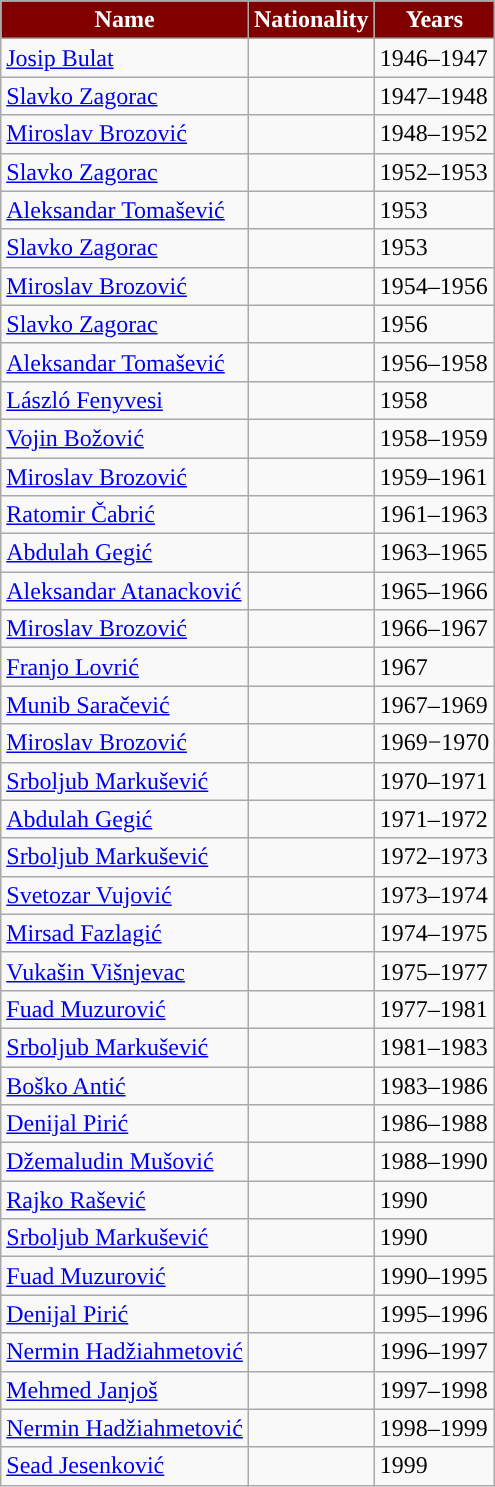<table class="wikitable" style="text-align: center; display:inline-table">
<tr>
<th style="color:#FFFFFF;background:#800000;">Name</th>
<th style="color:#FFFFFF;background:#800000;">Nationality</th>
<th style="color:#FFFFFF;background:#800000;">Years</th>
</tr>
<tr>
<td align="left"><a href='#'>Josip Bulat</a></td>
<td></td>
<td align="left">1946–1947</td>
</tr>
<tr>
<td align="left"><a href='#'>Slavko Zagorac</a></td>
<td></td>
<td align="left">1947–1948</td>
</tr>
<tr>
<td align="left"><a href='#'>Miroslav Brozović</a></td>
<td></td>
<td align="left">1948–1952</td>
</tr>
<tr>
<td align="left"><a href='#'>Slavko Zagorac</a></td>
<td></td>
<td align="left">1952–1953</td>
</tr>
<tr>
<td align="left"><a href='#'>Aleksandar Tomašević</a></td>
<td></td>
<td align="left">1953</td>
</tr>
<tr>
<td align="left"><a href='#'>Slavko Zagorac</a></td>
<td></td>
<td align="left">1953</td>
</tr>
<tr>
<td align="left"><a href='#'>Miroslav Brozović</a></td>
<td></td>
<td align="left">1954–1956</td>
</tr>
<tr>
<td align="left"><a href='#'>Slavko Zagorac</a></td>
<td></td>
<td align="left">1956</td>
</tr>
<tr>
<td align="left"><a href='#'>Aleksandar Tomašević</a></td>
<td></td>
<td align="left">1956–1958</td>
</tr>
<tr>
<td align="left"><a href='#'>László Fenyvesi</a></td>
<td></td>
<td align="left">1958</td>
</tr>
<tr>
<td align="left"><a href='#'>Vojin Božović</a></td>
<td></td>
<td align="left">1958–1959</td>
</tr>
<tr>
<td align="left"><a href='#'>Miroslav Brozović</a></td>
<td></td>
<td align="left">1959–1961</td>
</tr>
<tr>
<td align="left"><a href='#'>Ratomir Čabrić</a></td>
<td></td>
<td align="left">1961–1963</td>
</tr>
<tr>
<td align="left"><a href='#'>Abdulah Gegić</a></td>
<td></td>
<td align="left">1963–1965</td>
</tr>
<tr>
<td align="left"><a href='#'>Aleksandar Atanacković</a></td>
<td></td>
<td align="left">1965–1966</td>
</tr>
<tr>
<td align="left"><a href='#'>Miroslav Brozović</a></td>
<td></td>
<td align="left">1966–1967</td>
</tr>
<tr>
<td align="left"><a href='#'>Franjo Lovrić</a></td>
<td></td>
<td align="left">1967</td>
</tr>
<tr>
<td align="left"><a href='#'>Munib Saračević</a></td>
<td></td>
<td align="left">1967–1969</td>
</tr>
<tr>
<td align="left"><a href='#'>Miroslav Brozović</a></td>
<td></td>
<td align="left">1969−1970</td>
</tr>
<tr>
<td align="left"><a href='#'>Srboljub Markušević</a></td>
<td></td>
<td align="left">1970–1971</td>
</tr>
<tr>
<td align="left"><a href='#'>Abdulah Gegić</a></td>
<td></td>
<td align="left">1971–1972</td>
</tr>
<tr>
<td align="left"><a href='#'>Srboljub Markušević</a></td>
<td></td>
<td align="left">1972–1973</td>
</tr>
<tr>
<td align="left"><a href='#'>Svetozar Vujović</a></td>
<td></td>
<td align="left">1973–1974</td>
</tr>
<tr>
<td align="left"><a href='#'>Mirsad Fazlagić</a></td>
<td></td>
<td align="left">1974–1975</td>
</tr>
<tr>
<td align="left"><a href='#'>Vukašin Višnjevac</a></td>
<td></td>
<td align="left">1975–1977</td>
</tr>
<tr>
<td align="left"><a href='#'>Fuad Muzurović</a></td>
<td></td>
<td align="left">1977–1981</td>
</tr>
<tr>
<td align="left"><a href='#'>Srboljub Markušević</a></td>
<td></td>
<td align="left">1981–1983</td>
</tr>
<tr>
<td align="left"><a href='#'>Boško Antić</a></td>
<td></td>
<td align="left">1983–1986</td>
</tr>
<tr>
<td align="left"><a href='#'>Denijal Pirić</a></td>
<td></td>
<td align="left">1986–1988</td>
</tr>
<tr>
<td align="left"><a href='#'>Džemaludin Mušović</a></td>
<td></td>
<td align="left">1988–1990</td>
</tr>
<tr>
<td align="left"><a href='#'>Rajko Rašević</a></td>
<td></td>
<td align="left">1990</td>
</tr>
<tr>
<td align="left"><a href='#'>Srboljub Markušević</a></td>
<td></td>
<td align="left">1990</td>
</tr>
<tr>
<td align="left"><a href='#'>Fuad Muzurović</a></td>
<td> </td>
<td align="left">1990–1995</td>
</tr>
<tr>
<td align="left"><a href='#'>Denijal Pirić</a></td>
<td></td>
<td align="left">1995–1996</td>
</tr>
<tr>
<td align="left"><a href='#'>Nermin Hadžiahmetović</a></td>
<td></td>
<td align="left">1996–1997</td>
</tr>
<tr>
<td align="left"><a href='#'>Mehmed Janjoš</a></td>
<td></td>
<td align="left">1997–1998</td>
</tr>
<tr>
<td align="left"><a href='#'>Nermin Hadžiahmetović</a></td>
<td></td>
<td align="left">1998–1999</td>
</tr>
<tr>
<td align="left"><a href='#'>Sead Jesenković</a></td>
<td></td>
<td align="left">1999</td>
</tr>
</table>
